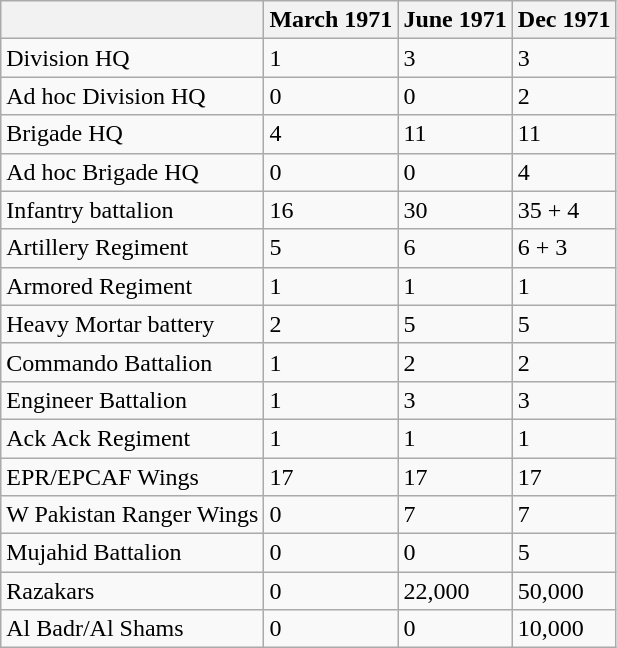<table class="wikitable">
<tr>
<th></th>
<th>March 1971</th>
<th>June 1971</th>
<th>Dec 1971</th>
</tr>
<tr>
<td>Division HQ</td>
<td>1</td>
<td>3</td>
<td>3</td>
</tr>
<tr>
<td>Ad hoc Division HQ</td>
<td>0</td>
<td>0</td>
<td>2</td>
</tr>
<tr>
<td>Brigade HQ</td>
<td>4</td>
<td>11</td>
<td>11</td>
</tr>
<tr>
<td>Ad hoc Brigade HQ</td>
<td>0</td>
<td>0</td>
<td>4</td>
</tr>
<tr>
<td>Infantry battalion</td>
<td>16</td>
<td>30</td>
<td>35 + 4</td>
</tr>
<tr>
<td>Artillery Regiment</td>
<td>5</td>
<td>6</td>
<td>6 + 3</td>
</tr>
<tr>
<td>Armored Regiment</td>
<td>1</td>
<td>1</td>
<td>1</td>
</tr>
<tr>
<td>Heavy Mortar battery</td>
<td>2</td>
<td>5</td>
<td>5</td>
</tr>
<tr>
<td>Commando Battalion</td>
<td>1</td>
<td>2</td>
<td>2</td>
</tr>
<tr>
<td>Engineer Battalion</td>
<td>1</td>
<td>3</td>
<td>3</td>
</tr>
<tr>
<td>Ack Ack Regiment</td>
<td>1</td>
<td>1</td>
<td>1</td>
</tr>
<tr>
<td>EPR/EPCAF Wings</td>
<td>17</td>
<td>17</td>
<td>17</td>
</tr>
<tr>
<td>W Pakistan Ranger Wings</td>
<td>0</td>
<td>7</td>
<td>7</td>
</tr>
<tr>
<td>Mujahid Battalion</td>
<td>0</td>
<td>0</td>
<td>5</td>
</tr>
<tr>
<td>Razakars</td>
<td>0</td>
<td>22,000</td>
<td>50,000</td>
</tr>
<tr>
<td>Al Badr/Al Shams</td>
<td>0</td>
<td>0</td>
<td>10,000</td>
</tr>
</table>
